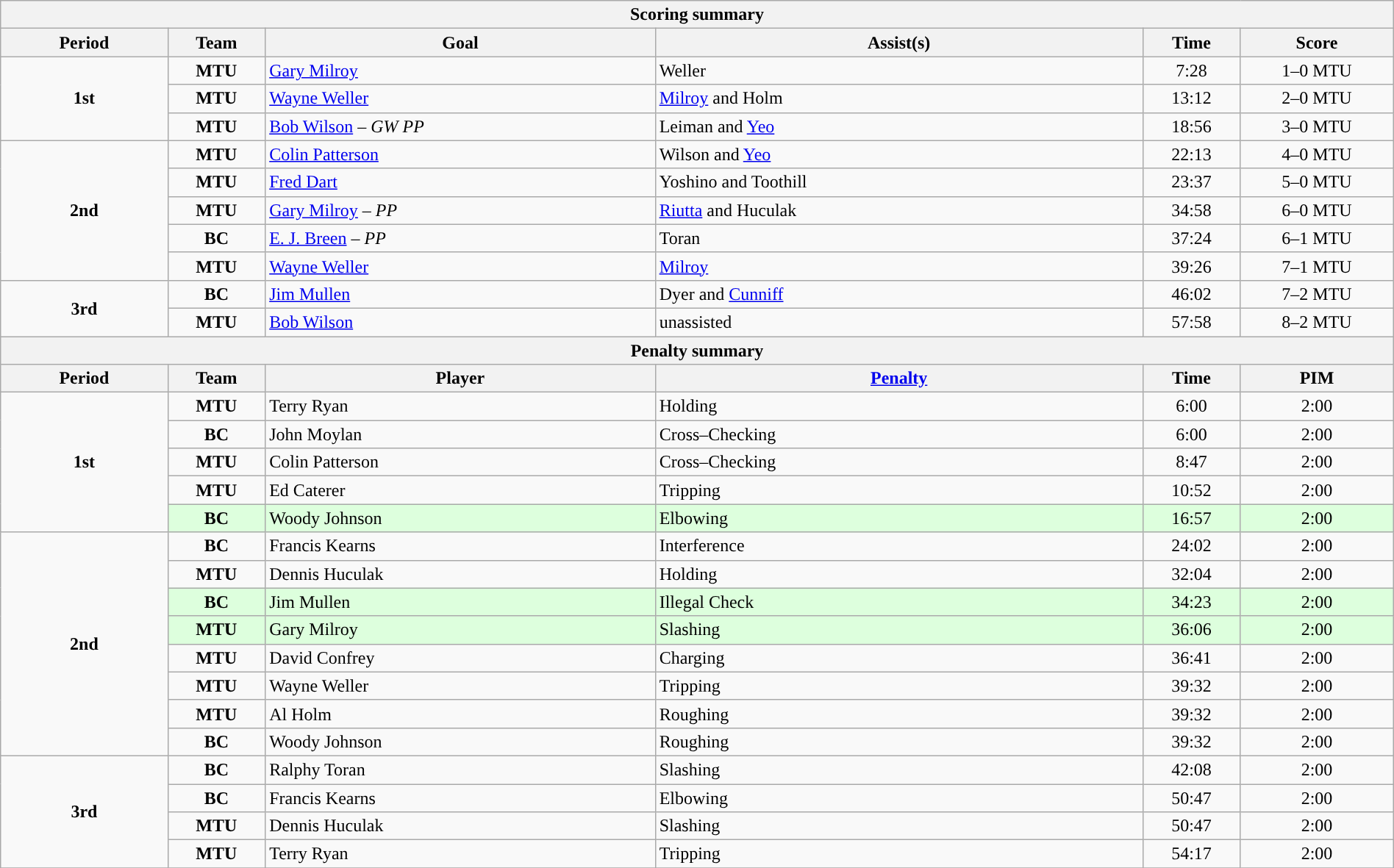<table style="width:100%;" class="wikitable">
<tr>
<th colspan=6>Scoring summary</th>
</tr>
<tr>
<th style="width:12%;">Period</th>
<th style="width:7%;">Team</th>
<th style="width:28%;">Goal</th>
<th style="width:35%;">Assist(s)</th>
<th style="width:7%;">Time</th>
<th style="width:11%;">Score</th>
</tr>
<tr>
<td style="text-align:center;" rowspan="3"><strong>1st</strong></td>
<td align=center><strong>MTU</strong></td>
<td><a href='#'>Gary Milroy</a></td>
<td>Weller</td>
<td align=center>7:28</td>
<td align=center>1–0 MTU</td>
</tr>
<tr>
<td align=center><strong>MTU</strong></td>
<td><a href='#'>Wayne Weller</a></td>
<td><a href='#'>Milroy</a> and Holm</td>
<td align=center>13:12</td>
<td align=center>2–0 MTU</td>
</tr>
<tr>
<td align=center><strong>MTU</strong></td>
<td><a href='#'>Bob Wilson</a> – <em>GW PP</em></td>
<td>Leiman and <a href='#'>Yeo</a></td>
<td align=center>18:56</td>
<td align=center>3–0 MTU</td>
</tr>
<tr>
<td style="text-align:center;" rowspan="5"><strong>2nd</strong></td>
<td align=center><strong>MTU</strong></td>
<td><a href='#'>Colin Patterson</a></td>
<td>Wilson and <a href='#'>Yeo</a></td>
<td align=center>22:13</td>
<td align=center>4–0 MTU</td>
</tr>
<tr>
<td align=center><strong>MTU</strong></td>
<td><a href='#'>Fred Dart</a></td>
<td>Yoshino and Toothill</td>
<td align=center>23:37</td>
<td align=center>5–0 MTU</td>
</tr>
<tr>
<td align=center><strong>MTU</strong></td>
<td><a href='#'>Gary Milroy</a> – <em>PP</em></td>
<td><a href='#'>Riutta</a> and Huculak</td>
<td align=center>34:58</td>
<td align=center>6–0 MTU</td>
</tr>
<tr>
<td align=center><strong>BC</strong></td>
<td><a href='#'>E. J. Breen</a> – <em>PP</em></td>
<td>Toran</td>
<td align=center>37:24</td>
<td align=center>6–1 MTU</td>
</tr>
<tr>
<td align=center><strong>MTU</strong></td>
<td><a href='#'>Wayne Weller</a></td>
<td><a href='#'>Milroy</a></td>
<td align=center>39:26</td>
<td align=center>7–1 MTU</td>
</tr>
<tr>
<td style="text-align:center;" rowspan="2"><strong>3rd</strong></td>
<td align=center><strong>BC</strong></td>
<td><a href='#'>Jim Mullen</a></td>
<td>Dyer and <a href='#'>Cunniff</a></td>
<td align=center>46:02</td>
<td align=center>7–2 MTU</td>
</tr>
<tr>
<td align=center><strong>MTU</strong></td>
<td><a href='#'>Bob Wilson</a></td>
<td>unassisted</td>
<td align=center>57:58</td>
<td align=center>8–2 MTU</td>
</tr>
<tr>
<th colspan=6>Penalty summary</th>
</tr>
<tr>
<th style="width:12%;">Period</th>
<th style="width:7%;">Team</th>
<th style="width:28%;">Player</th>
<th style="width:35%;"><a href='#'>Penalty</a></th>
<th style="width:7%;">Time</th>
<th style="width:11%;">PIM</th>
</tr>
<tr>
<td style="text-align:center;" rowspan="5"><strong>1st</strong></td>
<td align=center><strong>MTU</strong></td>
<td>Terry Ryan</td>
<td>Holding</td>
<td align=center>6:00</td>
<td align=center>2:00</td>
</tr>
<tr>
<td align=center><strong>BC</strong></td>
<td>John Moylan</td>
<td>Cross–Checking</td>
<td align=center>6:00</td>
<td align=center>2:00</td>
</tr>
<tr>
<td align=center><strong>MTU</strong></td>
<td>Colin Patterson</td>
<td>Cross–Checking</td>
<td align=center>8:47</td>
<td align=center>2:00</td>
</tr>
<tr>
<td align=center><strong>MTU</strong></td>
<td>Ed Caterer</td>
<td>Tripping</td>
<td align=center>10:52</td>
<td align=center>2:00</td>
</tr>
<tr bgcolor=ddffdd>
<td align=center><strong>BC</strong></td>
<td>Woody Johnson</td>
<td>Elbowing</td>
<td align=center>16:57</td>
<td align=center>2:00</td>
</tr>
<tr>
<td style="text-align:center;" rowspan="8"><strong>2nd</strong></td>
<td align=center><strong>BC</strong></td>
<td>Francis Kearns</td>
<td>Interference</td>
<td align=center>24:02</td>
<td align=center>2:00</td>
</tr>
<tr>
<td align=center><strong>MTU</strong></td>
<td>Dennis Huculak</td>
<td>Holding</td>
<td align=center>32:04</td>
<td align=center>2:00</td>
</tr>
<tr bgcolor=ddffdd>
<td align=center><strong>BC</strong></td>
<td>Jim Mullen</td>
<td>Illegal Check</td>
<td align=center>34:23</td>
<td align=center>2:00</td>
</tr>
<tr bgcolor=ddffdd>
<td align=center><strong>MTU</strong></td>
<td>Gary Milroy</td>
<td>Slashing</td>
<td align=center>36:06</td>
<td align=center>2:00</td>
</tr>
<tr>
<td align=center><strong>MTU</strong></td>
<td>David Confrey</td>
<td>Charging</td>
<td align=center>36:41</td>
<td align=center>2:00</td>
</tr>
<tr>
<td align=center><strong>MTU</strong></td>
<td>Wayne Weller</td>
<td>Tripping</td>
<td align=center>39:32</td>
<td align=center>2:00</td>
</tr>
<tr>
<td align=center><strong>MTU</strong></td>
<td>Al Holm</td>
<td>Roughing</td>
<td align=center>39:32</td>
<td align=center>2:00</td>
</tr>
<tr>
<td align=center><strong>BC</strong></td>
<td>Woody Johnson</td>
<td>Roughing</td>
<td align=center>39:32</td>
<td align=center>2:00</td>
</tr>
<tr>
<td style="text-align:center;" rowspan="4"><strong>3rd</strong></td>
<td align=center><strong>BC</strong></td>
<td>Ralphy Toran</td>
<td>Slashing</td>
<td align=center>42:08</td>
<td align=center>2:00</td>
</tr>
<tr>
<td align=center><strong>BC</strong></td>
<td>Francis Kearns</td>
<td>Elbowing</td>
<td align=center>50:47</td>
<td align=center>2:00</td>
</tr>
<tr>
<td align=center><strong>MTU</strong></td>
<td>Dennis Huculak</td>
<td>Slashing</td>
<td align=center>50:47</td>
<td align=center>2:00</td>
</tr>
<tr>
<td align=center><strong>MTU</strong></td>
<td>Terry Ryan</td>
<td>Tripping</td>
<td align=center>54:17</td>
<td align=center>2:00</td>
</tr>
<tr>
</tr>
</table>
